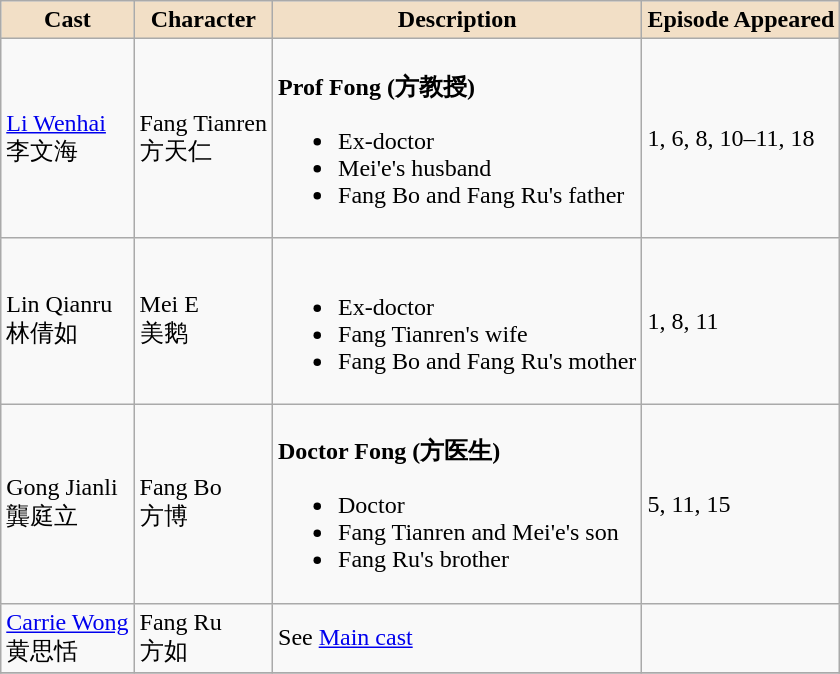<table class="wikitable">
<tr>
<th style="background:#f2dfc6">Cast</th>
<th style="background:#f2dfc6">Character</th>
<th style="background:#f2dfc6">Description</th>
<th style="background:#f2dfc6">Episode Appeared</th>
</tr>
<tr>
<td><a href='#'>Li Wenhai</a> <br> 李文海</td>
<td>Fang Tianren <br> 方天仁</td>
<td><br><strong> Prof Fong (方教授)</strong><ul><li>Ex-doctor</li><li>Mei'e's husband</li><li>Fang Bo and Fang Ru's father</li></ul></td>
<td>1, 6, 8, 10–11, 18</td>
</tr>
<tr>
<td>Lin Qianru <br> 林倩如</td>
<td>Mei E <br> 美鹅</td>
<td><br><ul><li>Ex-doctor</li><li>Fang Tianren's wife</li><li>Fang Bo and Fang Ru's mother</li></ul></td>
<td>1, 8, 11</td>
</tr>
<tr>
<td>Gong Jianli <br> 龔庭立</td>
<td>Fang Bo <br> 方博</td>
<td><br><strong> Doctor Fong (方医生) </strong><ul><li>Doctor</li><li>Fang Tianren and Mei'e's son</li><li>Fang Ru's brother</li></ul></td>
<td>5, 11, 15</td>
</tr>
<tr>
<td><a href='#'>Carrie Wong</a> <br> 黄思恬</td>
<td>Fang Ru <br> 方如</td>
<td>See <a href='#'>Main cast</a></td>
<td></td>
</tr>
<tr>
</tr>
</table>
